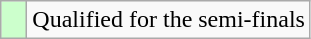<table class="wikitable">
<tr>
<td width=10px bgcolor="#ccffcc"></td>
<td>Qualified for the semi-finals</td>
</tr>
</table>
